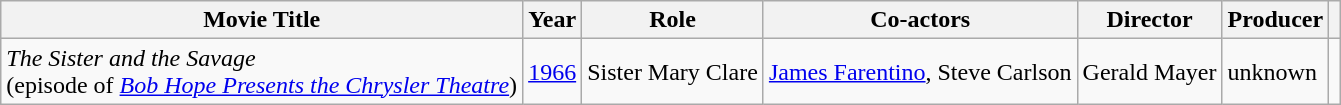<table class="wikitable">
<tr>
<th>Movie Title</th>
<th>Year</th>
<th>Role</th>
<th>Co-actors</th>
<th>Director</th>
<th>Producer</th>
<th></th>
</tr>
<tr>
<td><em>The Sister and the Savage</em><br>(episode of <em><a href='#'>Bob Hope Presents the Chrysler Theatre</a></em>)</td>
<td><a href='#'>1966</a></td>
<td>Sister Mary Clare</td>
<td><a href='#'>James Farentino</a>, Steve Carlson</td>
<td>Gerald Mayer</td>
<td>unknown</td>
<td></td>
</tr>
</table>
